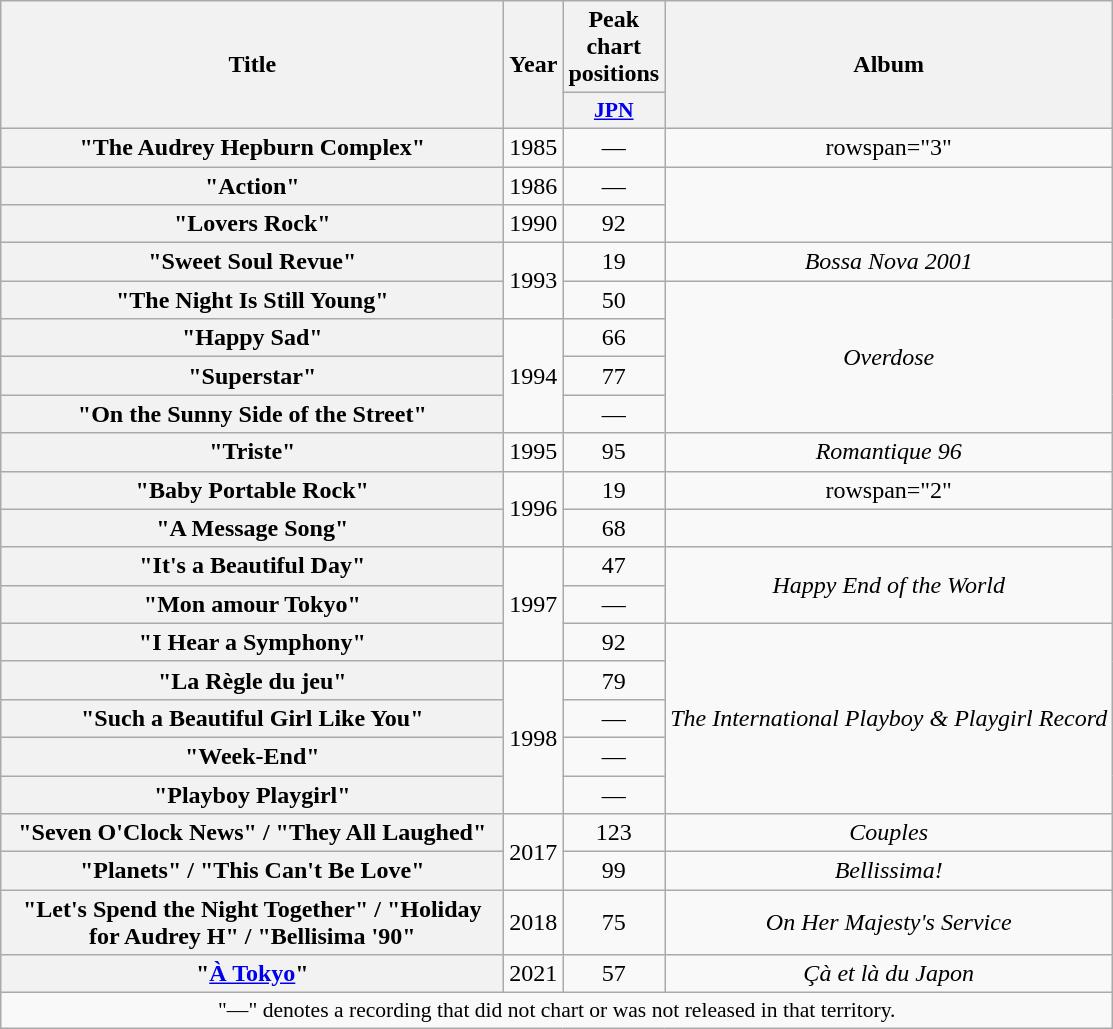<table class="wikitable plainrowheaders" style="text-align:center;">
<tr>
<th scope="col" rowspan="2" style="width:20.5em;">Title</th>
<th scope="col" rowspan="2">Year</th>
<th scope="col" colspan="1">Peak chart positions</th>
<th scope="col" rowspan="2">Album</th>
</tr>
<tr>
<th scope="col" style="width:2.5em;font-size:90%;"><a href='#'>JPN</a><br></th>
</tr>
<tr>
<th scope="row">"The Audrey Hepburn Complex"</th>
<td>1985</td>
<td>—</td>
<td>rowspan="3" </td>
</tr>
<tr>
<th scope="row">"Action"</th>
<td>1986</td>
<td>—</td>
</tr>
<tr>
<th scope="row">"Lovers Rock"</th>
<td>1990</td>
<td>92</td>
</tr>
<tr>
<th scope="row">"Sweet Soul Revue"</th>
<td rowspan="2">1993</td>
<td>19</td>
<td><em>Bossa Nova 2001</em></td>
</tr>
<tr>
<th scope="row">"The Night Is Still Young"</th>
<td>50</td>
<td rowspan="4"><em>Overdose</em></td>
</tr>
<tr>
<th scope="row">"Happy Sad"</th>
<td rowspan="3">1994</td>
<td>66</td>
</tr>
<tr>
<th scope="row">"Superstar"</th>
<td>77</td>
</tr>
<tr>
<th scope="row">"On the Sunny Side of the Street"</th>
<td>—</td>
</tr>
<tr>
<th scope="row">"Triste"</th>
<td>1995</td>
<td>95</td>
<td><em>Romantique 96</em></td>
</tr>
<tr>
<th scope="row">"Baby Portable Rock"</th>
<td rowspan="2">1996</td>
<td>19</td>
<td>rowspan="2" </td>
</tr>
<tr>
<th scope="row">"A Message Song"</th>
<td>68</td>
</tr>
<tr>
<th scope="row">"It's a Beautiful Day"</th>
<td rowspan="3">1997</td>
<td>47</td>
<td rowspan="2"><em>Happy End of the World</em></td>
</tr>
<tr>
<th scope="row">"Mon amour Tokyo"</th>
<td>—</td>
</tr>
<tr>
<th scope="row">"I Hear a Symphony"</th>
<td>92</td>
<td rowspan="5"><em>The International Playboy & Playgirl Record</em></td>
</tr>
<tr>
<th scope="row">"La Règle du jeu"</th>
<td rowspan="4">1998</td>
<td>79</td>
</tr>
<tr>
<th scope="row">"Such a Beautiful Girl Like You"</th>
<td>—</td>
</tr>
<tr>
<th scope="row">"Week-End"</th>
<td>—</td>
</tr>
<tr>
<th scope="row">"Playboy Playgirl"</th>
<td>—</td>
</tr>
<tr>
<th scope="row">"Seven O'Clock News" / "They All Laughed"</th>
<td rowspan="2">2017</td>
<td>123</td>
<td><em>Couples</em></td>
</tr>
<tr>
<th scope="row">"Planets" / "This Can't Be Love"</th>
<td>99</td>
<td><em>Bellissima!</em></td>
</tr>
<tr>
<th scope="row">"Let's Spend the Night Together" / "Holiday for Audrey H" / "Bellisima '90"</th>
<td>2018</td>
<td>75</td>
<td><em>On Her Majesty's Service</em></td>
</tr>
<tr>
<th scope="row">"<a href='#'>À Tokyo</a>"<br></th>
<td>2021</td>
<td>57</td>
<td><em>Çà et là du Japon</em></td>
</tr>
<tr>
<td colspan="4" style="font-size:90%">"—" denotes a recording that did not chart or was not released in that territory.</td>
</tr>
</table>
